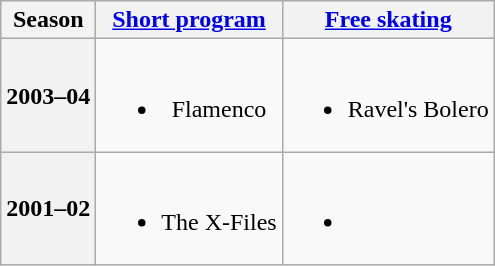<table class=wikitable style=text-align:center>
<tr>
<th>Season</th>
<th><a href='#'>Short program</a></th>
<th><a href='#'>Free skating</a></th>
</tr>
<tr>
<th>2003–04 <br> </th>
<td><br><ul><li>Flamenco</li></ul></td>
<td><br><ul><li>Ravel's Bolero <br></li></ul></td>
</tr>
<tr>
<th>2001–02 <br> </th>
<td><br><ul><li>The X-Files</li></ul></td>
<td><br><ul><li></li></ul></td>
</tr>
</table>
